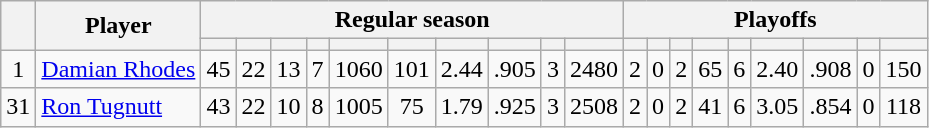<table class="wikitable plainrowheaders" style="text-align:center;">
<tr>
<th scope="col" rowspan="2"></th>
<th scope="col" rowspan="2">Player</th>
<th scope=colgroup colspan=10>Regular season</th>
<th scope=colgroup colspan=9>Playoffs</th>
</tr>
<tr>
<th scope="col"></th>
<th scope="col"></th>
<th scope="col"></th>
<th scope="col"></th>
<th scope="col"></th>
<th scope="col"></th>
<th scope="col"></th>
<th scope="col"></th>
<th scope="col"></th>
<th scope="col"></th>
<th scope="col"></th>
<th scope="col"></th>
<th scope="col"></th>
<th scope="col"></th>
<th scope="col"></th>
<th scope="col"></th>
<th scope="col"></th>
<th scope="col"></th>
<th scope="col"></th>
</tr>
<tr>
<td scope="row">1</td>
<td align="left"><a href='#'>Damian Rhodes</a></td>
<td>45</td>
<td>22</td>
<td>13</td>
<td>7</td>
<td>1060</td>
<td>101</td>
<td>2.44</td>
<td>.905</td>
<td>3</td>
<td>2480</td>
<td>2</td>
<td>0</td>
<td>2</td>
<td>65</td>
<td>6</td>
<td>2.40</td>
<td>.908</td>
<td>0</td>
<td>150</td>
</tr>
<tr>
<td scope="row">31</td>
<td align="left"><a href='#'>Ron Tugnutt</a></td>
<td>43</td>
<td>22</td>
<td>10</td>
<td>8</td>
<td>1005</td>
<td>75</td>
<td>1.79</td>
<td>.925</td>
<td>3</td>
<td>2508</td>
<td>2</td>
<td>0</td>
<td>2</td>
<td>41</td>
<td>6</td>
<td>3.05</td>
<td>.854</td>
<td>0</td>
<td>118</td>
</tr>
</table>
